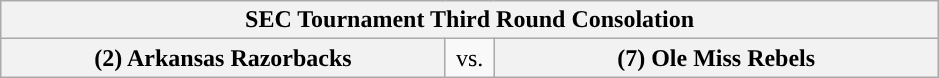<table class="wikitable">
<tr>
<th style="width: 604px;" colspan=3>SEC Tournament Third Round Consolation</th>
</tr>
<tr>
<th style="width: 289px; ">(2) Arkansas Razorbacks</th>
<td style="width: 25px; text-align:center">vs.</td>
<th style="width: 289px; ">(7) Ole Miss Rebels</th>
</tr>
</table>
